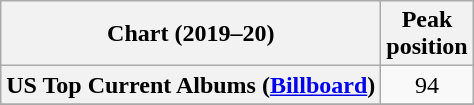<table class="wikitable sortable plainrowheaders" style="text-align:center">
<tr>
<th scope="col">Chart (2019–20)</th>
<th scope="col">Peak<br>position</th>
</tr>
<tr>
<th scope="row">US Top Current Albums (<a href='#'>Billboard</a>)</th>
<td>94</td>
</tr>
<tr>
</tr>
<tr>
</tr>
</table>
